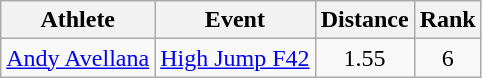<table class="wikitable">
<tr>
<th>Athlete</th>
<th>Event</th>
<th>Distance</th>
<th>Rank</th>
</tr>
<tr align=center>
<td align=left><a href='#'>Andy Avellana</a></td>
<td align=left><a href='#'>High Jump F42</a></td>
<td>1.55</td>
<td>6</td>
</tr>
</table>
